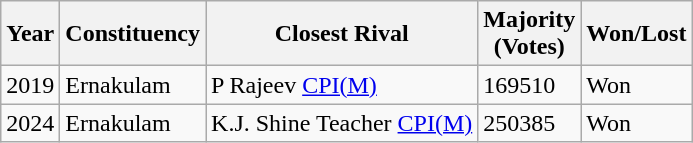<table class="wikitable">
<tr>
<th>Year</th>
<th>Constituency</th>
<th>Closest Rival</th>
<th>Majority<br>(Votes)</th>
<th>Won/Lost</th>
</tr>
<tr>
<td>2019</td>
<td>Ernakulam</td>
<td>P Rajeev <a href='#'>CPI(M)</a></td>
<td>169510</td>
<td>Won</td>
</tr>
<tr>
<td>2024</td>
<td>Ernakulam</td>
<td>K.J. Shine Teacher <a href='#'>CPI(M)</a></td>
<td>250385</td>
<td>Won</td>
</tr>
</table>
